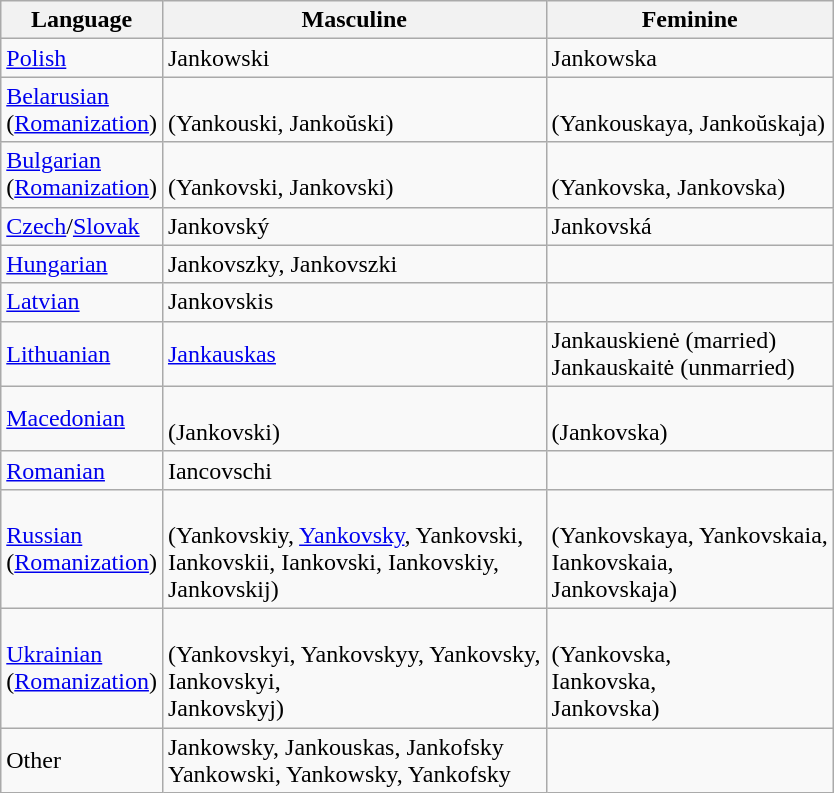<table class="wikitable">
<tr>
<th>Language</th>
<th>Masculine</th>
<th>Feminine</th>
</tr>
<tr>
<td><a href='#'>Polish</a></td>
<td>Jankowski</td>
<td>Jankowska</td>
</tr>
<tr>
<td><a href='#'>Belarusian</a> <br>(<a href='#'>Romanization</a>)</td>
<td><br>(Yankouski, Jankoŭski)</td>
<td><br> (Yankouskaya, Jankoŭskaja)</td>
</tr>
<tr>
<td><a href='#'>Bulgarian</a> <br>(<a href='#'>Romanization</a>)</td>
<td><br>(Yankovski, Jankovski)</td>
<td><br>(Yankovska, Jankovska)</td>
</tr>
<tr>
<td><a href='#'>Czech</a>/<a href='#'>Slovak</a></td>
<td>Jankovský</td>
<td>Jankovská</td>
</tr>
<tr>
<td><a href='#'>Hungarian</a></td>
<td>Jankovszky, Jankovszki</td>
<td></td>
</tr>
<tr>
<td><a href='#'>Latvian</a></td>
<td>Jankovskis</td>
<td></td>
</tr>
<tr>
<td><a href='#'>Lithuanian</a></td>
<td><a href='#'>Jankauskas</a></td>
<td>Jankauskienė (married)<br> Jankauskaitė (unmarried)</td>
</tr>
<tr>
<td><a href='#'>Macedonian</a></td>
<td><br>(Jankovski)</td>
<td><br>(Jankovska)</td>
</tr>
<tr>
<td><a href='#'>Romanian</a></td>
<td>Iancovschi</td>
<td></td>
</tr>
<tr>
<td><a href='#'>Russian</a> <br>(<a href='#'>Romanization</a>)</td>
<td><br> (Yankovskiy, <a href='#'>Yankovsky</a>, Yankovski, <br> Iankovskii, Iankovski, Iankovskiy,<br> Jankovskij)</td>
<td><br> (Yankovskaya, Yankovskaia,<br> Iankovskaia,<br> Jankovskaja)</td>
</tr>
<tr>
<td><a href='#'>Ukrainian</a> <br>(<a href='#'>Romanization</a>)</td>
<td><br> (Yankovskyi, Yankovskyy, Yankovsky,<br> Iankovskyi,<br> Jankovskyj)</td>
<td><br> (Yankovska,<br> Iankovska,<br> Jankovska)</td>
</tr>
<tr>
<td>Other</td>
<td>Jankowsky, Jankouskas, Jankofsky<br> Yankowski, Yankowsky, Yankofsky</td>
<td></td>
</tr>
</table>
